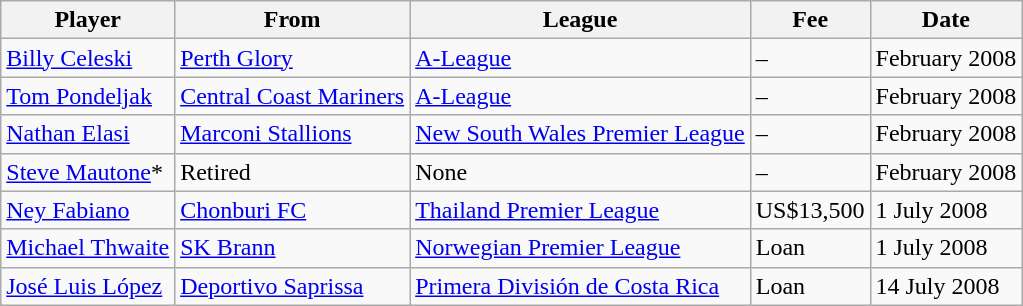<table class="wikitable">
<tr>
<th>Player</th>
<th>From</th>
<th>League</th>
<th>Fee</th>
<th>Date</th>
</tr>
<tr>
<td> <a href='#'>Billy Celeski</a></td>
<td><a href='#'>Perth Glory</a></td>
<td> <a href='#'>A-League</a></td>
<td>–</td>
<td>February 2008</td>
</tr>
<tr>
<td> <a href='#'>Tom Pondeljak</a></td>
<td><a href='#'>Central Coast Mariners</a></td>
<td> <a href='#'>A-League</a></td>
<td>–</td>
<td>February 2008</td>
</tr>
<tr>
<td> <a href='#'>Nathan Elasi</a></td>
<td><a href='#'>Marconi Stallions</a></td>
<td> <a href='#'>New South Wales Premier League</a></td>
<td>–</td>
<td>February 2008</td>
</tr>
<tr>
<td> <a href='#'>Steve Mautone</a>*</td>
<td>Retired</td>
<td> None</td>
<td>–</td>
<td>February 2008</td>
</tr>
<tr>
<td> <a href='#'>Ney Fabiano</a></td>
<td><a href='#'>Chonburi FC</a></td>
<td> <a href='#'>Thailand Premier League</a></td>
<td>US$13,500</td>
<td>1 July 2008</td>
</tr>
<tr>
<td> <a href='#'>Michael Thwaite</a></td>
<td><a href='#'>SK Brann</a></td>
<td> <a href='#'>Norwegian Premier League</a></td>
<td>Loan</td>
<td>1 July 2008</td>
</tr>
<tr>
<td> <a href='#'>José Luis López</a></td>
<td><a href='#'>Deportivo Saprissa</a></td>
<td> <a href='#'>Primera División de Costa Rica</a></td>
<td>Loan</td>
<td>14 July 2008</td>
</tr>
</table>
